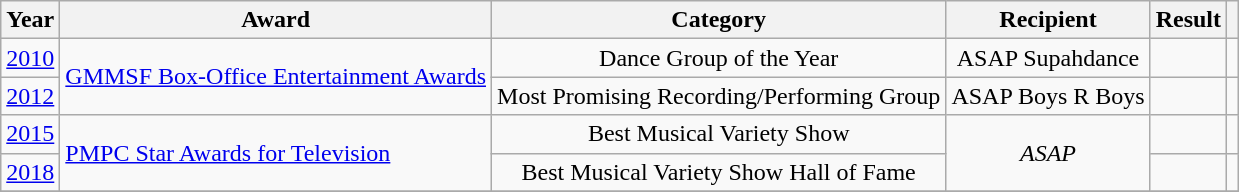<table class="wikitable">
<tr>
<th>Year</th>
<th>Award</th>
<th>Category</th>
<th>Recipient</th>
<th>Result</th>
<th></th>
</tr>
<tr>
<td rowspan="1" align="center"><a href='#'>2010</a></td>
<td rowspan="2" align="left"><a href='#'>GMMSF Box-Office Entertainment Awards</a></td>
<td align="center">Dance Group of the Year</td>
<td align="center">ASAP Supahdance</td>
<td></td>
<td></td>
</tr>
<tr>
<td rowspan="1" align="center"><a href='#'>2012</a></td>
<td align="center">Most Promising Recording/Performing Group</td>
<td align="center">ASAP Boys R Boys</td>
<td></td>
<td></td>
</tr>
<tr>
<td rowspan="1" align="center"><a href='#'>2015</a></td>
<td rowspan="2" align="left"><a href='#'>PMPC Star Awards for Television</a></td>
<td align="center">Best Musical Variety Show</td>
<td rowspan="2" align="center"><em>ASAP</em></td>
<td></td>
<td></td>
</tr>
<tr>
<td rowspan="1" align="center"><a href='#'>2018</a></td>
<td align="center">Best Musical Variety Show Hall of Fame</td>
<td></td>
<td></td>
</tr>
<tr>
</tr>
</table>
